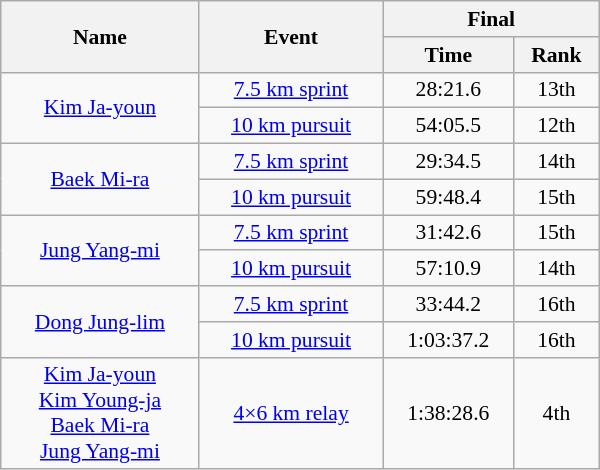<table class="wikitable" style="font-size:90%; text-align:center; width:400px">
<tr>
<th rowspan=2>Name</th>
<th rowspan=2>Event</th>
<th colspan=2>Final</th>
</tr>
<tr>
<th>Time</th>
<th>Rank</th>
</tr>
<tr>
<td rowspan=2><a href='#'>Kim Ja-youn</a></td>
<td><a href='#'>7.5 km sprint</a></td>
<td>28:21.6</td>
<td>13th</td>
</tr>
<tr>
<td><a href='#'>10 km pursuit</a></td>
<td>54:05.5</td>
<td>12th</td>
</tr>
<tr>
<td rowspan=2><a href='#'>Baek Mi-ra</a></td>
<td><a href='#'>7.5 km sprint</a></td>
<td>29:34.5</td>
<td>14th</td>
</tr>
<tr>
<td><a href='#'>10 km pursuit</a></td>
<td>59:48.4</td>
<td>15th</td>
</tr>
<tr>
<td rowspan=2><a href='#'>Jung Yang-mi</a></td>
<td><a href='#'>7.5 km sprint</a></td>
<td>31:42.6</td>
<td>15th</td>
</tr>
<tr>
<td><a href='#'>10 km pursuit</a></td>
<td>57:10.9</td>
<td>14th</td>
</tr>
<tr>
<td rowspan=2><a href='#'>Dong Jung-lim</a></td>
<td><a href='#'>7.5 km sprint</a></td>
<td>33:44.2</td>
<td>16th</td>
</tr>
<tr>
<td><a href='#'>10 km pursuit</a></td>
<td>1:03:37.2</td>
<td>16th</td>
</tr>
<tr>
<td><a href='#'>Kim Ja-youn</a> <br> <a href='#'>Kim Young-ja</a> <br> <a href='#'>Baek Mi-ra</a> <br> <a href='#'>Jung Yang-mi</a></td>
<td><a href='#'>4×6 km relay</a></td>
<td>1:38:28.6</td>
<td>4th</td>
</tr>
</table>
